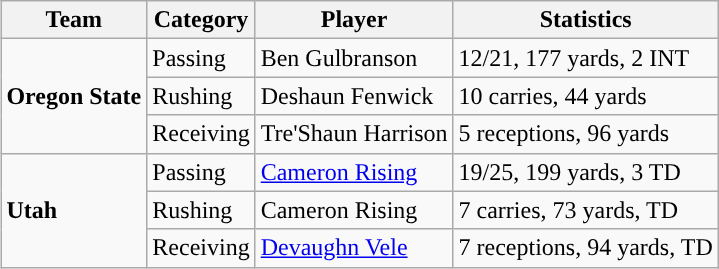<table class="wikitable" style="float: right;">
<tr>
<th>Team</th>
<th>Category</th>
<th>Player</th>
<th>Statistics</th>
</tr>
<tr>
<td rowspan=3><strong>Oregon State</strong></td>
<td>Passing</td>
<td>Ben Gulbranson</td>
<td>12/21, 177 yards, 2 INT</td>
</tr>
<tr>
<td>Rushing</td>
<td>Deshaun Fenwick</td>
<td>10 carries, 44 yards</td>
</tr>
<tr>
<td>Receiving</td>
<td>Tre'Shaun Harrison</td>
<td>5 receptions, 96 yards</td>
</tr>
<tr>
<td rowspan=3><strong>Utah</strong></td>
<td>Passing</td>
<td><a href='#'>Cameron Rising</a></td>
<td>19/25, 199 yards, 3 TD</td>
</tr>
<tr>
<td>Rushing</td>
<td>Cameron Rising</td>
<td>7 carries, 73 yards, TD</td>
</tr>
<tr>
<td>Receiving</td>
<td><a href='#'>Devaughn Vele</a></td>
<td>7 receptions, 94 yards, TD</td>
</tr>
</table>
